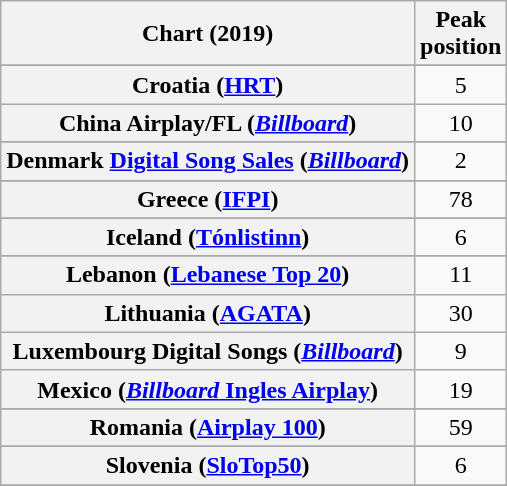<table class="wikitable sortable plainrowheaders" style="text-align:center">
<tr>
<th scope="col">Chart (2019)</th>
<th scope="col">Peak<br>position</th>
</tr>
<tr>
</tr>
<tr>
</tr>
<tr>
</tr>
<tr>
</tr>
<tr>
</tr>
<tr>
</tr>
<tr>
</tr>
<tr>
</tr>
<tr>
<th scope="row">Croatia (<a href='#'>HRT</a>)</th>
<td>5</td>
</tr>
<tr>
<th scope="row">China Airplay/FL (<em><a href='#'>Billboard</a></em>)</th>
<td>10</td>
</tr>
<tr>
</tr>
<tr>
</tr>
<tr>
</tr>
<tr>
<th scope="row">Denmark <a href='#'>Digital Song Sales</a> (<em><a href='#'>Billboard</a></em>)</th>
<td>2</td>
</tr>
<tr>
</tr>
<tr>
</tr>
<tr>
</tr>
<tr>
</tr>
<tr>
</tr>
<tr>
<th scope="row">Greece (<a href='#'>IFPI</a>)</th>
<td>78</td>
</tr>
<tr>
</tr>
<tr>
</tr>
<tr>
</tr>
<tr>
<th scope="row">Iceland (<a href='#'>Tónlistinn</a>)</th>
<td>6</td>
</tr>
<tr>
</tr>
<tr>
</tr>
<tr>
<th scope="row">Lebanon (<a href='#'>Lebanese Top 20</a>)</th>
<td>11</td>
</tr>
<tr>
<th scope="row">Lithuania (<a href='#'>AGATA</a>)</th>
<td>30</td>
</tr>
<tr>
<th scope="row">Luxembourg Digital Songs (<em><a href='#'>Billboard</a></em>)</th>
<td>9</td>
</tr>
<tr>
<th scope="row">Mexico (<a href='#'><em>Billboard</em> Ingles Airplay</a>)</th>
<td>19</td>
</tr>
<tr>
</tr>
<tr>
</tr>
<tr>
</tr>
<tr>
</tr>
<tr>
</tr>
<tr>
<th scope="row">Romania (<a href='#'>Airplay 100</a>)</th>
<td>59</td>
</tr>
<tr>
</tr>
<tr>
</tr>
<tr>
</tr>
<tr>
<th scope="row">Slovenia (<a href='#'>SloTop50</a>)</th>
<td>6</td>
</tr>
<tr>
</tr>
<tr>
</tr>
<tr>
</tr>
<tr>
</tr>
<tr>
</tr>
<tr>
</tr>
<tr>
</tr>
<tr>
</tr>
<tr>
</tr>
</table>
